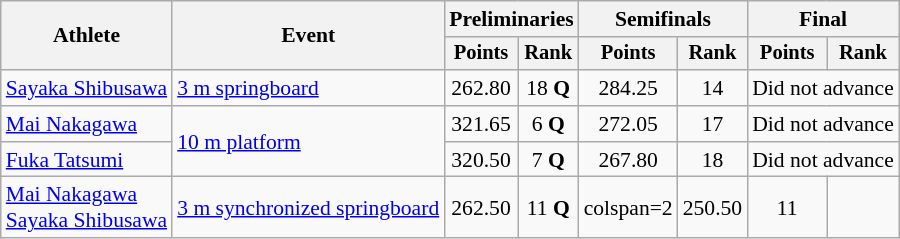<table class=wikitable style="font-size:90%">
<tr>
<th rowspan="2">Athlete</th>
<th rowspan="2">Event</th>
<th colspan="2">Preliminaries</th>
<th colspan="2">Semifinals</th>
<th colspan="2">Final</th>
</tr>
<tr style="font-size:95%">
<th>Points</th>
<th>Rank</th>
<th>Points</th>
<th>Rank</th>
<th>Points</th>
<th>Rank</th>
</tr>
<tr align=center>
<td align=left><a href='#'>Sayaka Shibusawa</a></td>
<td align=left><a href='#'>3 m springboard</a></td>
<td>262.80</td>
<td>18 <strong>Q</strong></td>
<td>284.25</td>
<td>14</td>
<td colspan=2>Did not advance</td>
</tr>
<tr align=center>
<td align=left><a href='#'>Mai Nakagawa</a></td>
<td align=left rowspan=2><a href='#'>10 m platform</a></td>
<td>321.65</td>
<td>6 <strong>Q</strong></td>
<td>272.05</td>
<td>17</td>
<td colspan=2>Did not advance</td>
</tr>
<tr align=center>
<td align=left><a href='#'>Fuka Tatsumi</a></td>
<td>320.50</td>
<td>7 <strong>Q</strong></td>
<td>267.80</td>
<td>18</td>
<td colspan=2>Did not advance</td>
</tr>
<tr align=center>
<td align=left><a href='#'>Mai Nakagawa</a><br><a href='#'>Sayaka Shibusawa</a></td>
<td align=left><a href='#'>3 m synchronized springboard</a></td>
<td>262.50</td>
<td>11 <strong>Q</strong></td>
<td>colspan=2 </td>
<td>250.50</td>
<td>11</td>
</tr>
</table>
